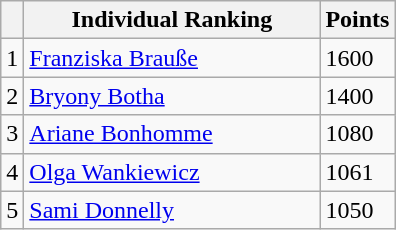<table class="wikitable col3right">
<tr>
<th></th>
<th style="width:190px; white-space:nowrap;">Individual Ranking</th>
<th style="width:20px;">Points</th>
</tr>
<tr>
<td>1</td>
<td> <a href='#'>Franziska Brauße</a></td>
<td>1600</td>
</tr>
<tr>
<td>2</td>
<td> <a href='#'>Bryony Botha</a></td>
<td>1400</td>
</tr>
<tr>
<td>3</td>
<td> <a href='#'>Ariane Bonhomme</a></td>
<td>1080</td>
</tr>
<tr>
<td>4</td>
<td> <a href='#'>Olga Wankiewicz</a></td>
<td>1061</td>
</tr>
<tr>
<td>5</td>
<td> <a href='#'>Sami Donnelly</a></td>
<td>1050</td>
</tr>
</table>
